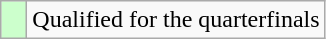<table class="wikitable">
<tr>
<td width=10px bgcolor="#ccffcc"></td>
<td>Qualified for the quarterfinals</td>
</tr>
</table>
